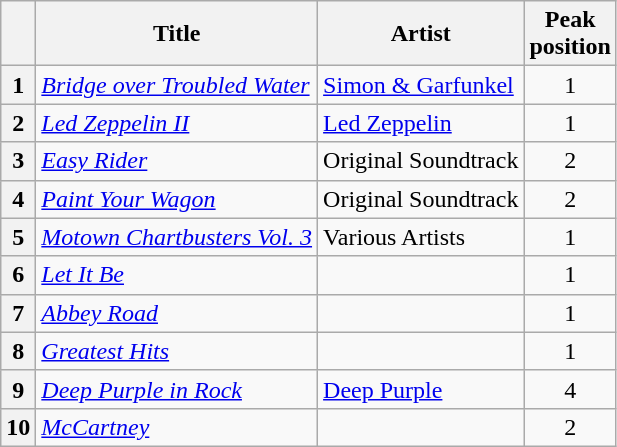<table class="wikitable sortable plainrowheaders">
<tr>
<th scope=col></th>
<th scope=col>Title</th>
<th scope=col>Artist</th>
<th scope=col>Peak<br>position</th>
</tr>
<tr>
<th scope=row style="text-align:center;">1</th>
<td><em><a href='#'>Bridge over Troubled Water</a></em></td>
<td><a href='#'>Simon & Garfunkel</a></td>
<td align="center">1</td>
</tr>
<tr>
<th scope=row style="text-align:center;">2</th>
<td><em><a href='#'>Led Zeppelin II</a></em></td>
<td><a href='#'>Led Zeppelin</a></td>
<td align="center">1</td>
</tr>
<tr>
<th scope=row style="text-align:center;">3</th>
<td><em><a href='#'>Easy Rider</a></em></td>
<td>Original Soundtrack</td>
<td align="center">2</td>
</tr>
<tr>
<th scope=row style="text-align:center;">4</th>
<td><em><a href='#'>Paint Your Wagon</a></em></td>
<td>Original Soundtrack</td>
<td align="center">2</td>
</tr>
<tr>
<th scope=row style="text-align:center;">5</th>
<td><em><a href='#'>Motown Chartbusters Vol. 3</a></em></td>
<td>Various Artists</td>
<td align="center">1</td>
</tr>
<tr>
<th scope=row style="text-align:center;">6</th>
<td><em><a href='#'>Let It Be</a></em></td>
<td></td>
<td align="center">1</td>
</tr>
<tr>
<th scope=row style="text-align:center;">7</th>
<td><em><a href='#'>Abbey Road</a></em></td>
<td></td>
<td align="center">1</td>
</tr>
<tr>
<th scope=row style="text-align:center;">8</th>
<td><em><a href='#'>Greatest Hits</a></em></td>
<td></td>
<td align="center">1</td>
</tr>
<tr>
<th scope=row style="text-align:center;">9</th>
<td><em><a href='#'>Deep Purple in Rock</a></em></td>
<td><a href='#'>Deep Purple</a></td>
<td align="center">4</td>
</tr>
<tr>
<th scope=row style="text-align:center;">10</th>
<td><em><a href='#'>McCartney</a></em></td>
<td></td>
<td align="center">2</td>
</tr>
</table>
